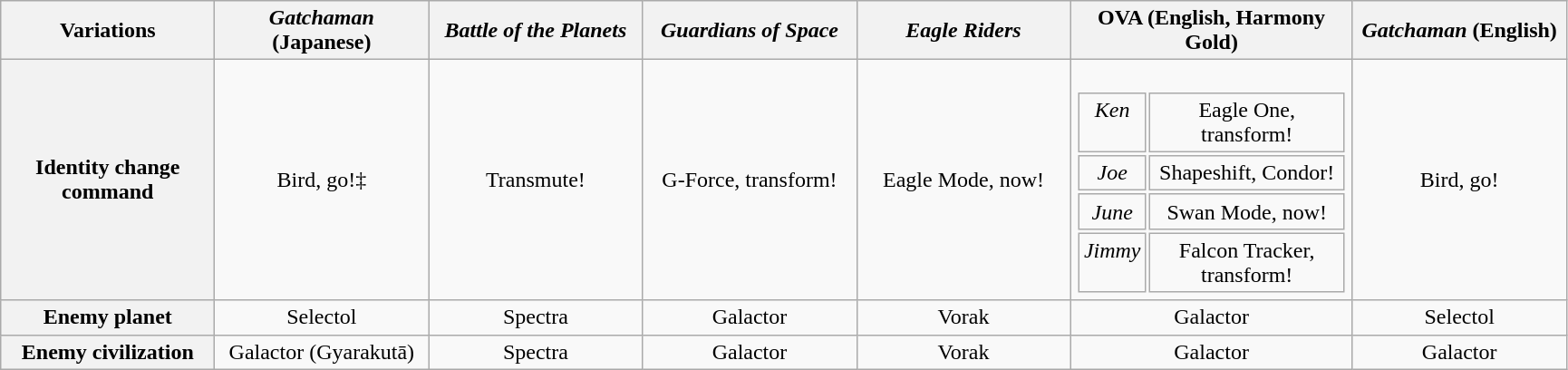<table class=wikitable style="text-align: center;">
<tr>
<th width=150>Variations</th>
<th width=150><em>Gatchaman</em> (Japanese)</th>
<th width=150><em>Battle of the Planets</em></th>
<th width=150><em>Guardians of Space</em></th>
<th width=150><em>Eagle Riders</em></th>
<th width=200>OVA (English, Harmony Gold)</th>
<th width=150><em>Gatchaman</em> (English)</th>
</tr>
<tr>
<th>Identity change command</th>
<td>Bird, go!‡</td>
<td>Transmute!</td>
<td>G-Force, transform!</td>
<td>Eagle Mode, now!</td>
<td><br><table border="0">
<tr valign="top">
<td><em>Ken</em></td>
<td>Eagle One, transform!</td>
</tr>
<tr valign="top">
<td><em>Joe</em></td>
<td>Shapeshift, Condor!</td>
</tr>
<tr valign="top">
<td><em>June</em></td>
<td>Swan Mode, now!</td>
</tr>
<tr valign="top">
<td><em>Jimmy</em></td>
<td>Falcon Tracker, transform!</td>
</tr>
</table>
</td>
<td>Bird, go!</td>
</tr>
<tr>
<th>Enemy planet</th>
<td>Selectol</td>
<td>Spectra</td>
<td>Galactor</td>
<td>Vorak</td>
<td>Galactor</td>
<td>Selectol</td>
</tr>
<tr>
<th>Enemy civilization</th>
<td>Galactor (Gyarakutā)</td>
<td>Spectra</td>
<td>Galactor</td>
<td>Vorak</td>
<td>Galactor</td>
<td>Galactor</td>
</tr>
</table>
